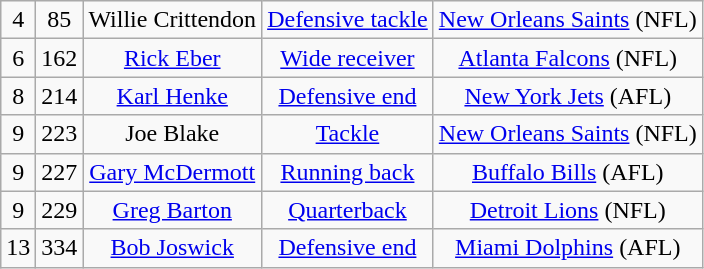<table class="wikitable" style="text-align:center">
<tr>
<td>4</td>
<td>85</td>
<td>Willie Crittendon</td>
<td><a href='#'>Defensive tackle</a></td>
<td><a href='#'>New Orleans Saints</a> (NFL)</td>
</tr>
<tr>
<td>6</td>
<td>162</td>
<td><a href='#'>Rick Eber</a></td>
<td><a href='#'>Wide receiver</a></td>
<td><a href='#'>Atlanta Falcons</a> (NFL)</td>
</tr>
<tr>
<td>8</td>
<td>214</td>
<td><a href='#'>Karl Henke</a></td>
<td><a href='#'>Defensive end</a></td>
<td><a href='#'>New York Jets</a> (AFL)</td>
</tr>
<tr>
<td>9</td>
<td>223</td>
<td>Joe Blake</td>
<td><a href='#'>Tackle</a></td>
<td><a href='#'>New Orleans Saints</a> (NFL)</td>
</tr>
<tr>
<td>9</td>
<td>227</td>
<td><a href='#'>Gary McDermott</a></td>
<td><a href='#'>Running back</a></td>
<td><a href='#'>Buffalo Bills</a> (AFL)</td>
</tr>
<tr>
<td>9</td>
<td>229</td>
<td><a href='#'>Greg Barton</a></td>
<td><a href='#'>Quarterback</a></td>
<td><a href='#'>Detroit Lions</a> (NFL)</td>
</tr>
<tr>
<td>13</td>
<td>334</td>
<td><a href='#'>Bob Joswick</a></td>
<td><a href='#'>Defensive end</a></td>
<td><a href='#'>Miami Dolphins</a> (AFL)</td>
</tr>
</table>
